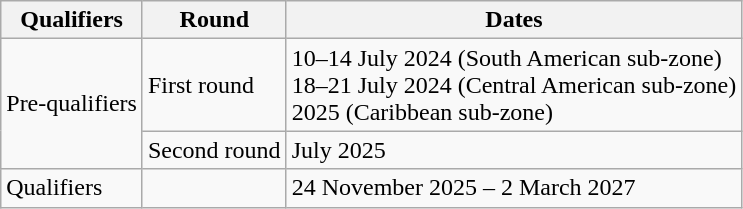<table class="wikitable">
<tr>
<th>Qualifiers</th>
<th>Round</th>
<th>Dates</th>
</tr>
<tr>
<td rowspan=2>Pre-qualifiers</td>
<td>First round</td>
<td>10–14 July 2024 (South American sub-zone)<br>18–21 July 2024 (Central American sub-zone)<br> 2025 (Caribbean sub-zone)</td>
</tr>
<tr>
<td>Second round</td>
<td>July 2025</td>
</tr>
<tr>
<td>Qualifiers</td>
<td></td>
<td>24 November 2025 – 2 March 2027</td>
</tr>
</table>
